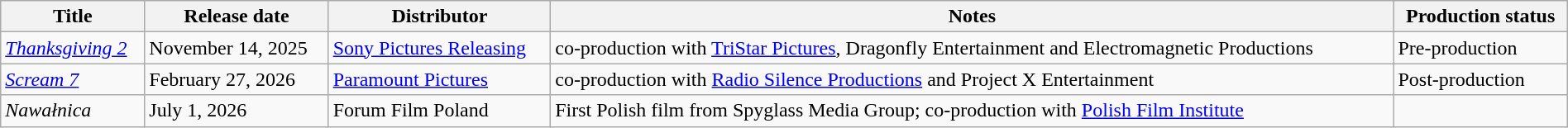<table class="wikitable sortable" style="width:100%;">
<tr>
<th>Title</th>
<th>Release date</th>
<th>Distributor</th>
<th>Notes</th>
<th>Production status</th>
</tr>
<tr>
<td><em><a href='#'>Thanksgiving 2</a></em></td>
<td>November 14, 2025</td>
<td><a href='#'>Sony Pictures Releasing</a></td>
<td>co-production with <a href='#'>TriStar Pictures</a>, Dragonfly Entertainment and Electromagnetic Productions</td>
<td>Pre-production</td>
</tr>
<tr>
<td><em><a href='#'>Scream 7</a></em></td>
<td>February 27, 2026</td>
<td><a href='#'>Paramount Pictures</a></td>
<td>co-production with <a href='#'>Radio Silence Productions</a> and Project X Entertainment</td>
<td>Post-production</td>
</tr>
<tr>
<td><em>Nawałnica</em></td>
<td>July 1, 2026</td>
<td>Forum Film Poland</td>
<td>First Polish film from Spyglass Media Group; co-production with <a href='#'>Polish Film Institute</a></td>
<td></td>
</tr>
</table>
